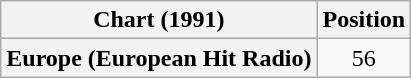<table class="wikitable plainrowheaders" style="text-align:center">
<tr>
<th scope="col">Chart (1991)</th>
<th scope="col">Position</th>
</tr>
<tr>
<th scope="row">Europe (European Hit Radio)</th>
<td>56</td>
</tr>
</table>
